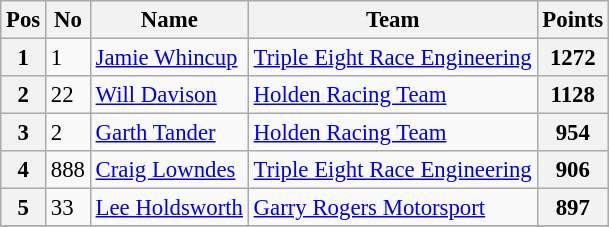<table class="wikitable" style="font-size: 95%;">
<tr>
<th>Pos</th>
<th>No</th>
<th>Name</th>
<th>Team</th>
<th>Points</th>
</tr>
<tr>
<th>1</th>
<td>1</td>
<td><a href='#'>Jamie Whincup</a></td>
<td><a href='#'>Triple Eight Race Engineering</a></td>
<th>1272</th>
</tr>
<tr>
<th>2</th>
<td>22</td>
<td><a href='#'>Will Davison</a></td>
<td><a href='#'>Holden Racing Team</a></td>
<th>1128</th>
</tr>
<tr>
<th>3</th>
<td>2</td>
<td><a href='#'>Garth Tander</a></td>
<td><a href='#'>Holden Racing Team</a></td>
<th>954</th>
</tr>
<tr>
<th>4</th>
<td>888</td>
<td><a href='#'>Craig Lowndes</a></td>
<td><a href='#'>Triple Eight Race Engineering</a></td>
<th>906</th>
</tr>
<tr>
<th>5</th>
<td>33</td>
<td><a href='#'>Lee Holdsworth</a></td>
<td><a href='#'>Garry Rogers Motorsport</a></td>
<th>897</th>
</tr>
<tr>
</tr>
</table>
